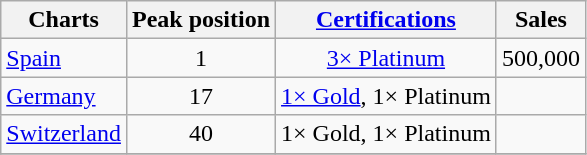<table class="wikitable">
<tr>
<th>Charts</th>
<th>Peak position</th>
<th><a href='#'>Certifications</a></th>
<th>Sales</th>
</tr>
<tr>
<td><a href='#'>Spain</a></td>
<td align=center>1</td>
<td align=center><a href='#'>3× Platinum</a></td>
<td align=center>500,000</td>
</tr>
<tr>
<td><a href='#'>Germany</a></td>
<td align=center>17</td>
<td align=center><a href='#'>1× Gold</a>, 1× Platinum</td>
<td align=center></td>
</tr>
<tr>
<td><a href='#'>Switzerland</a></td>
<td align=center>40</td>
<td align=center>1× Gold, 1× Platinum</td>
<td align=center></td>
</tr>
<tr>
</tr>
</table>
